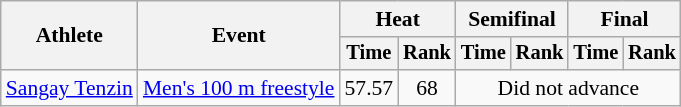<table class=wikitable style="font-size:90%">
<tr>
<th rowspan="2">Athlete</th>
<th rowspan="2">Event</th>
<th colspan="2">Heat</th>
<th colspan="2">Semifinal</th>
<th colspan="2">Final</th>
</tr>
<tr style="font-size:95%">
<th>Time</th>
<th>Rank</th>
<th>Time</th>
<th>Rank</th>
<th>Time</th>
<th>Rank</th>
</tr>
<tr align=center>
<td align=left><a href='#'>Sangay Tenzin</a></td>
<td align=left><a href='#'>Men's 100 m freestyle</a></td>
<td>57.57</td>
<td>68</td>
<td colspan="4">Did not advance</td>
</tr>
</table>
